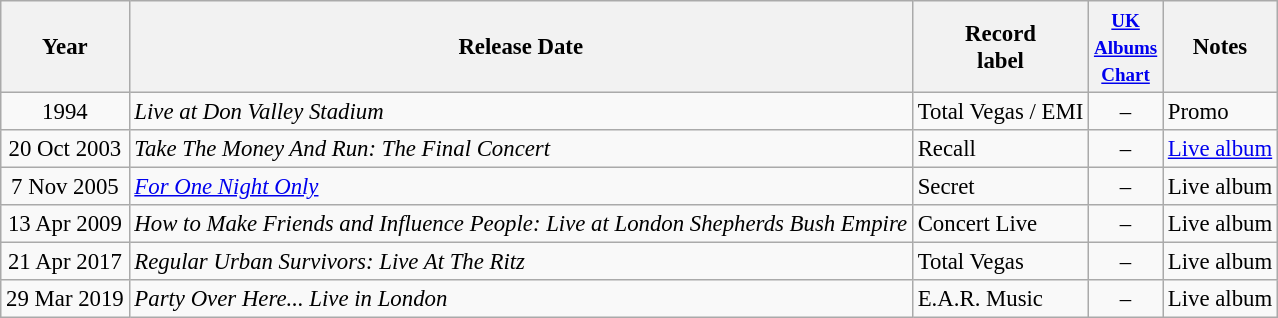<table class="wikitable" style="font-size:95%">
<tr>
<th>Year</th>
<th>Release Date</th>
<th>Record<br>label</th>
<th width="35"><small><a href='#'>UK Albums Chart</a></small></th>
<th>Notes</th>
</tr>
<tr>
<td align=center>1994</td>
<td align=left><em>Live at Don Valley Stadium </em></td>
<td align=left>Total Vegas / EMI</td>
<td align=center>–</td>
<td align=left>Promo</td>
</tr>
<tr>
<td align=center>20 Oct 2003</td>
<td align=left><em>Take The Money And Run: The Final Concert</em></td>
<td align=left>Recall</td>
<td align=center>–</td>
<td align=left><a href='#'>Live album</a></td>
</tr>
<tr>
<td align=center>7 Nov 2005</td>
<td align=left><em><a href='#'>For One Night Only</a></em></td>
<td align=left>Secret</td>
<td align=center>–</td>
<td align=left>Live album</td>
</tr>
<tr>
<td align=center>13 Apr 2009</td>
<td align=left><em>How to Make Friends and Influence People: Live at London Shepherds Bush Empire</em></td>
<td align=left>Concert Live</td>
<td align=center>–</td>
<td align=left>Live album</td>
</tr>
<tr>
<td align=center>21 Apr 2017</td>
<td align=left><em>Regular Urban Survivors: Live At The Ritz</em></td>
<td align=left>Total Vegas</td>
<td align=center>–</td>
<td align=left>Live album</td>
</tr>
<tr>
<td align=center>29 Mar 2019</td>
<td align=left><em>Party Over Here... Live in London</em></td>
<td align=left>E.A.R. Music</td>
<td align=center>–</td>
<td align=left>Live album</td>
</tr>
</table>
